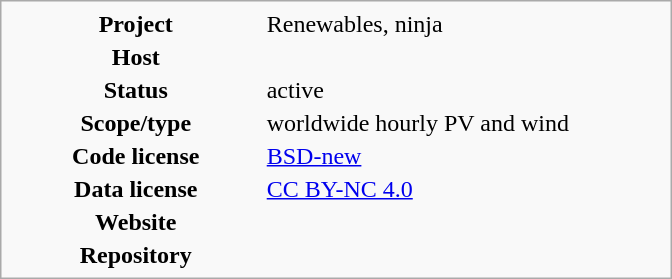<table class="infobox" style="width: 28em">
<tr>
<th style="width: 35%">Project</th>
<td style="width: 55%">Renewables, ninja</td>
</tr>
<tr>
<th>Host</th>
<td></td>
</tr>
<tr>
<th>Status</th>
<td>active</td>
</tr>
<tr>
<th>Scope/type</th>
<td>worldwide hourly PV and wind</td>
</tr>
<tr>
<th>Code license</th>
<td><a href='#'>BSD-new</a></td>
</tr>
<tr>
<th>Data license</th>
<td><a href='#'>CC BY-NC 4.0</a></td>
</tr>
<tr>
<th>Website</th>
<td></td>
</tr>
<tr>
<th>Repository</th>
<td></td>
</tr>
</table>
